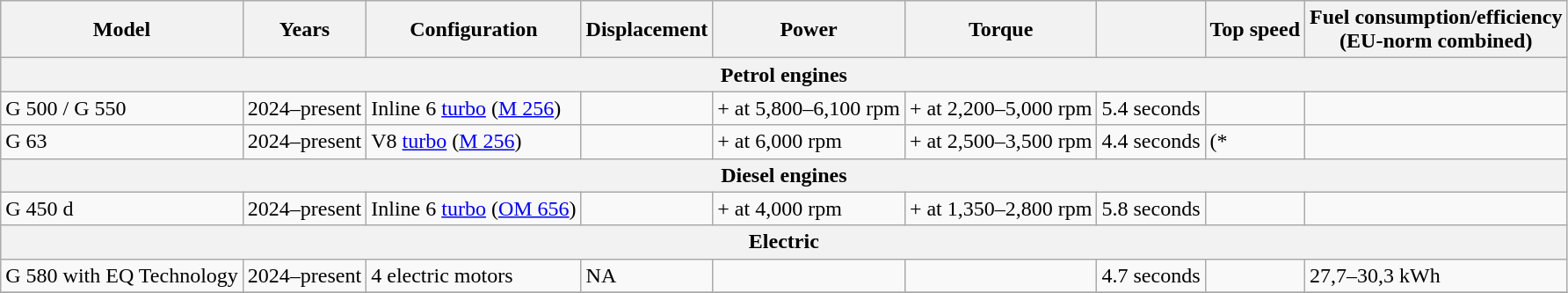<table class="wikitable">
<tr>
<th>Model</th>
<th>Years</th>
<th>Configuration</th>
<th>Displacement</th>
<th>Power</th>
<th>Torque</th>
<th></th>
<th>Top speed</th>
<th>Fuel consumption/efficiency<br>(EU-norm combined)</th>
</tr>
<tr>
<th colspan="9" style="text-align:center">Petrol engines</th>
</tr>
<tr>
<td>G 500 / G 550</td>
<td>2024–present</td>
<td>Inline 6 <a href='#'>turbo</a> (<a href='#'>M 256</a>)</td>
<td></td>
<td> +  at 5,800–6,100 rpm</td>
<td> +  at 2,200–5,000 rpm</td>
<td>5.4 seconds</td>
<td></td>
<td></td>
</tr>
<tr>
<td>G 63</td>
<td>2024–present</td>
<td>V8 <a href='#'>turbo</a> (<a href='#'>M 256</a>)</td>
<td></td>
<td> +  at 6,000 rpm</td>
<td> +  at 2,500–3,500 rpm</td>
<td>4.4 seconds</td>
<td> (*</td>
<td></td>
</tr>
<tr>
<th colspan="9" style="text-align:center">Diesel engines</th>
</tr>
<tr>
<td>G 450 d</td>
<td>2024–present</td>
<td>Inline 6 <a href='#'>turbo</a> (<a href='#'>OM 656</a>)</td>
<td></td>
<td> +  at 4,000 rpm</td>
<td> +   at 1,350–2,800 rpm</td>
<td>5.8 seconds</td>
<td></td>
<td></td>
</tr>
<tr>
<th colspan="9" style="text-align:center">Electric</th>
</tr>
<tr>
<td>G 580 with EQ Technology</td>
<td>2024–present</td>
<td>4 electric motors</td>
<td>NA</td>
<td></td>
<td></td>
<td>4.7 seconds</td>
<td></td>
<td>27,7–30,3 kWh</td>
</tr>
<tr>
</tr>
</table>
